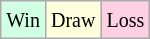<table class="wikitable">
<tr>
<td style="background:#d0ffe3;"><small>Win</small></td>
<td style="background:#ffd;"><small>Draw</small></td>
<td style="background:#ffd0e3;"><small>Loss</small></td>
</tr>
</table>
